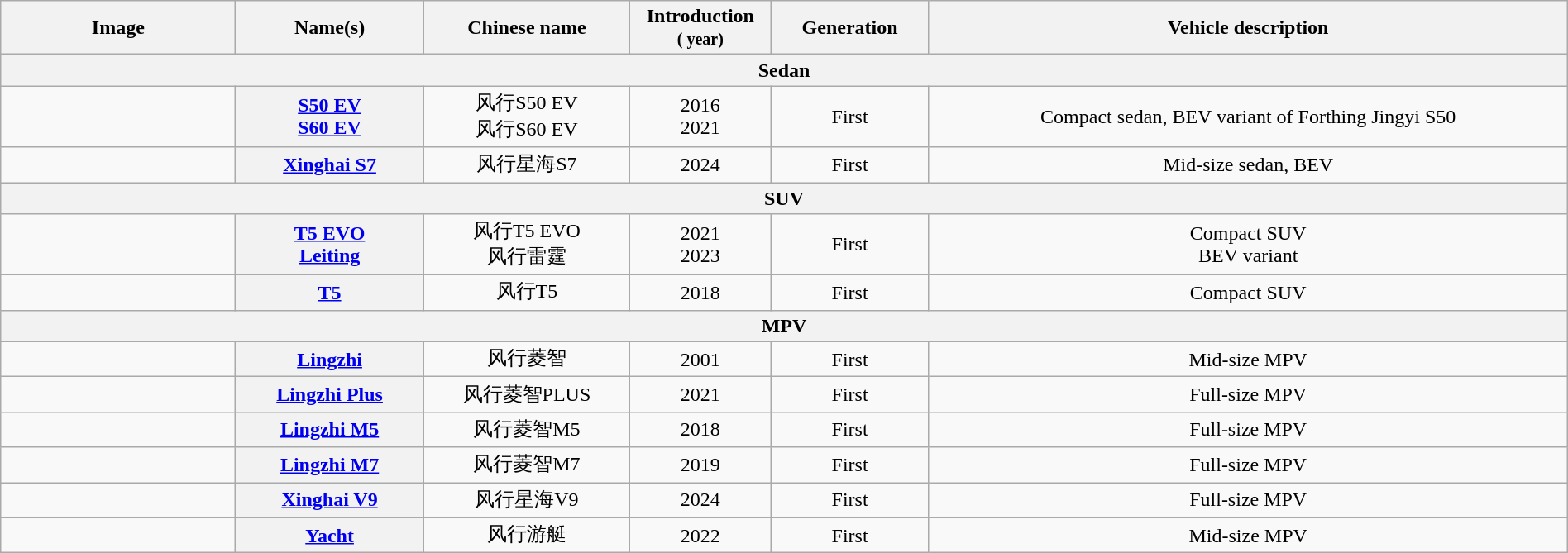<table class="wikitable sortable" style="text-align: center; width: 100%">
<tr>
<th class="unsortable" width="15%">Image</th>
<th class="unsortable" width="12%">Name(s)</th>
<th>Chinese name</th>
<th width="9%">Introduction<br><small>( year)</small></th>
<th>Generation</th>
<th class="unsortable">Vehicle description</th>
</tr>
<tr>
<th colspan="6">Sedan</th>
</tr>
<tr>
<td><br></td>
<th><a href='#'>S50 EV</a><br><a href='#'>S60 EV</a></th>
<td>风行S50 EV<br>风行S60 EV</td>
<td>2016<br>2021</td>
<td>First</td>
<td>Compact sedan, BEV variant of Forthing Jingyi S50</td>
</tr>
<tr>
<td></td>
<th><a href='#'>Xinghai S7</a></th>
<td>风行星海S7</td>
<td>2024</td>
<td>First</td>
<td>Mid-size sedan, BEV</td>
</tr>
<tr>
<th colspan="6">SUV</th>
</tr>
<tr>
<td><br></td>
<th><a href='#'>T5 EVO</a><br><a href='#'>Leiting</a></th>
<td>风行T5 EVO<br>风行雷霆</td>
<td>2021<br>2023</td>
<td>First</td>
<td>Compact SUV<br>BEV variant</td>
</tr>
<tr>
<td></td>
<th><a href='#'>T5</a></th>
<td>风行T5</td>
<td>2018</td>
<td>First</td>
<td>Compact SUV</td>
</tr>
<tr>
<th colspan="6">MPV</th>
</tr>
<tr>
<td><br></td>
<th><a href='#'>Lingzhi</a></th>
<td>风行菱智</td>
<td>2001</td>
<td>First</td>
<td>Mid-size MPV</td>
</tr>
<tr>
<td></td>
<th><a href='#'>Lingzhi Plus</a></th>
<td>风行菱智PLUS</td>
<td>2021</td>
<td>First</td>
<td>Full-size MPV</td>
</tr>
<tr>
<td></td>
<th><a href='#'>Lingzhi M5</a></th>
<td>风行菱智M5</td>
<td>2018</td>
<td>First</td>
<td>Full-size MPV</td>
</tr>
<tr>
<td></td>
<th><a href='#'>Lingzhi M7</a></th>
<td>风行菱智M7</td>
<td>2019</td>
<td>First</td>
<td>Full-size MPV</td>
</tr>
<tr>
<td></td>
<th><a href='#'>Xinghai V9</a></th>
<td>风行星海V9</td>
<td>2024</td>
<td>First</td>
<td>Full-size MPV</td>
</tr>
<tr>
<td></td>
<th><a href='#'>Yacht</a></th>
<td>风行游艇</td>
<td>2022</td>
<td>First</td>
<td>Mid-size MPV</td>
</tr>
</table>
